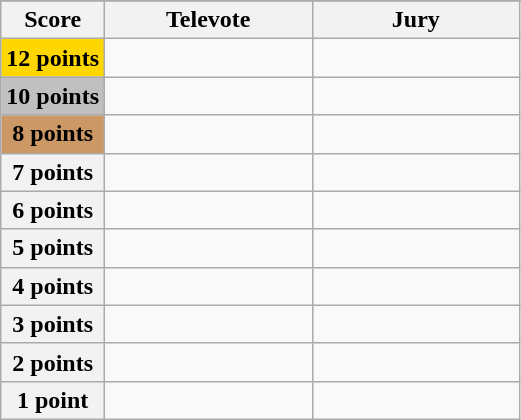<table class="wikitable">
<tr>
</tr>
<tr>
<th scope="col" width="20%">Score</th>
<th scope="col" width="40%">Televote</th>
<th scope="col" width="40%">Jury</th>
</tr>
<tr>
<th scope="row" style="background:gold">12 points</th>
<td></td>
<td></td>
</tr>
<tr>
<th scope="row" style="background:silver">10 points</th>
<td></td>
<td></td>
</tr>
<tr>
<th scope="row" style="background:#CC9966">8 points</th>
<td></td>
<td></td>
</tr>
<tr>
<th scope="row">7 points</th>
<td></td>
<td></td>
</tr>
<tr>
<th scope="row">6 points</th>
<td></td>
<td></td>
</tr>
<tr>
<th scope="row">5 points</th>
<td></td>
<td></td>
</tr>
<tr>
<th scope="row">4 points</th>
<td></td>
<td></td>
</tr>
<tr>
<th scope="row">3 points</th>
<td></td>
<td></td>
</tr>
<tr>
<th scope="row">2 points</th>
<td></td>
<td></td>
</tr>
<tr>
<th scope="row">1 point</th>
<td></td>
<td></td>
</tr>
</table>
